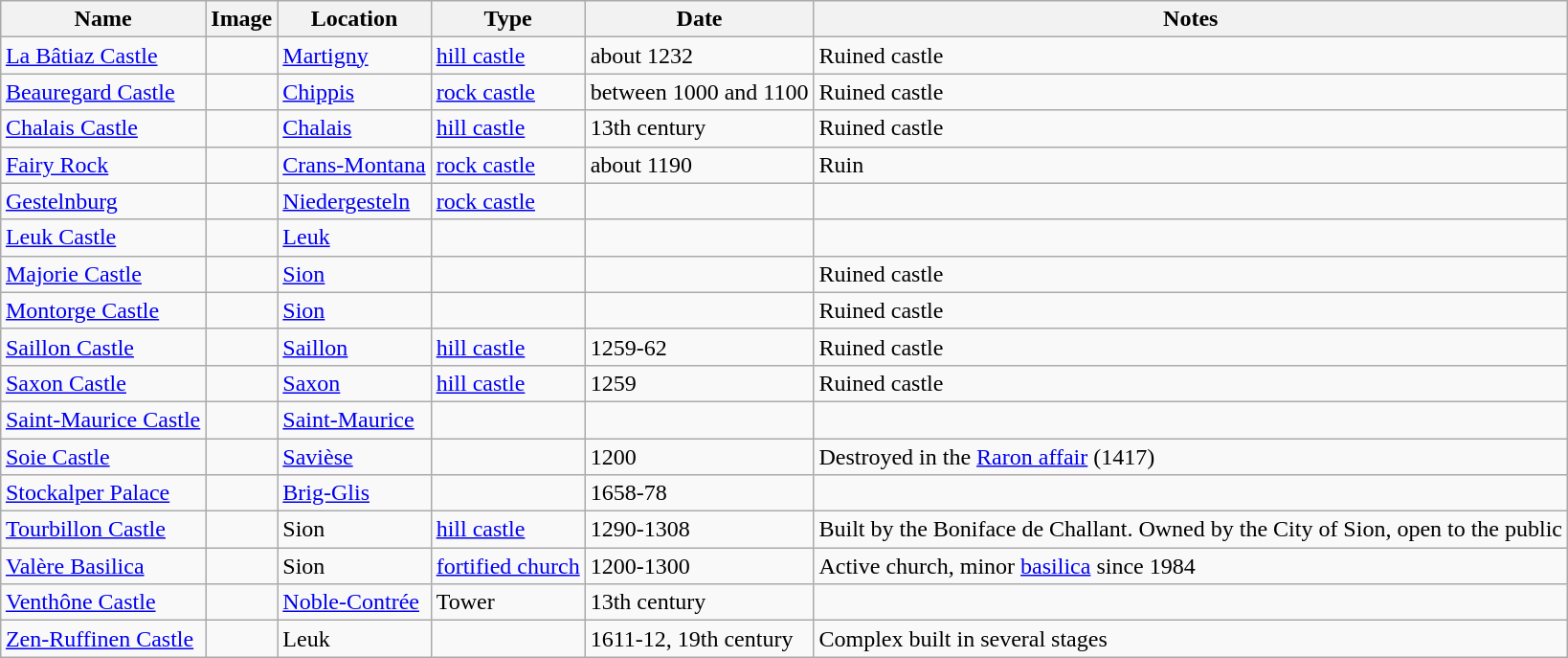<table class="wikitable sortable" style="text-align:left; margin-left: auto; margin-right: auto; border: none; width:500">
<tr>
<th>Name</th>
<th class="unsortable">Image</th>
<th>Location</th>
<th>Type</th>
<th>Date</th>
<th class="unsortable">Notes</th>
</tr>
<tr>
<td><a href='#'>La Bâtiaz Castle</a></td>
<td></td>
<td><a href='#'>Martigny</a><br></td>
<td><a href='#'>hill castle</a></td>
<td data-sort-value=1232>about 1232</td>
<td>Ruined castle</td>
</tr>
<tr>
<td><a href='#'>Beauregard Castle</a></td>
<td></td>
<td><a href='#'>Chippis</a><br></td>
<td><a href='#'>rock castle</a></td>
<td data-sort-value=1232>between 1000 and 1100</td>
<td>Ruined castle</td>
</tr>
<tr>
<td><a href='#'>Chalais Castle</a></td>
<td></td>
<td><a href='#'>Chalais</a><br></td>
<td><a href='#'>hill castle</a></td>
<td data-sort-value=1250>13th century</td>
<td>Ruined castle</td>
</tr>
<tr>
<td><a href='#'>Fairy Rock</a></td>
<td></td>
<td><a href='#'>Crans-Montana</a><br></td>
<td><a href='#'>rock castle</a></td>
<td>about 1190</td>
<td>Ruin</td>
</tr>
<tr>
<td><a href='#'>Gestelnburg</a></td>
<td></td>
<td><a href='#'>Niedergesteln</a><br></td>
<td><a href='#'>rock castle</a></td>
<td></td>
<td></td>
</tr>
<tr>
<td><a href='#'>Leuk Castle</a></td>
<td></td>
<td><a href='#'>Leuk</a><br></td>
<td></td>
<td></td>
<td></td>
</tr>
<tr>
<td><a href='#'>Majorie Castle</a></td>
<td></td>
<td><a href='#'>Sion</a><br></td>
<td></td>
<td></td>
<td>Ruined castle</td>
</tr>
<tr>
<td><a href='#'>Montorge Castle</a></td>
<td></td>
<td><a href='#'>Sion</a><br></td>
<td></td>
<td></td>
<td>Ruined castle</td>
</tr>
<tr>
<td><a href='#'>Saillon Castle</a></td>
<td></td>
<td><a href='#'>Saillon</a> <br></td>
<td><a href='#'>hill castle</a></td>
<td data-sort-value=1259>1259-62</td>
<td>Ruined castle</td>
</tr>
<tr>
<td><a href='#'>Saxon Castle</a></td>
<td></td>
<td><a href='#'>Saxon</a> <br></td>
<td><a href='#'>hill castle</a></td>
<td data-sort-value=1259>1259</td>
<td>Ruined castle</td>
</tr>
<tr>
<td><a href='#'>Saint-Maurice Castle</a></td>
<td></td>
<td><a href='#'>Saint-Maurice</a><br></td>
<td></td>
<td></td>
<td></td>
</tr>
<tr>
<td><a href='#'>Soie Castle</a></td>
<td></td>
<td><a href='#'>Savièse</a><br> </td>
<td></td>
<td>1200</td>
<td>Destroyed in the <a href='#'>Raron affair</a> (1417)</td>
</tr>
<tr>
<td><a href='#'>Stockalper Palace</a></td>
<td></td>
<td><a href='#'>Brig-Glis</a><br></td>
<td></td>
<td data-sort-value=1658>1658-78</td>
<td></td>
</tr>
<tr>
<td><a href='#'>Tourbillon Castle</a></td>
<td></td>
<td>Sion<br></td>
<td><a href='#'>hill castle</a></td>
<td>1290-1308</td>
<td>Built by the Boniface de Challant.  Owned by the City of Sion, open to the public</td>
</tr>
<tr>
<td><a href='#'>Valère Basilica</a></td>
<td></td>
<td>Sion<br></td>
<td><a href='#'>fortified church</a></td>
<td data-sort-value=1250>1200-1300</td>
<td>Active church, minor <a href='#'>basilica</a> since 1984</td>
</tr>
<tr>
<td><a href='#'>Venthône Castle</a></td>
<td></td>
<td><a href='#'>Noble-Contrée</a><br></td>
<td>Tower</td>
<td data-sort-value=1268>13th century</td>
<td></td>
</tr>
<tr>
<td><a href='#'>Zen-Ruffinen Castle</a></td>
<td></td>
<td>Leuk<br></td>
<td></td>
<td data-sort-value=1611>1611-12, 19th century</td>
<td>Complex built in several stages</td>
</tr>
</table>
